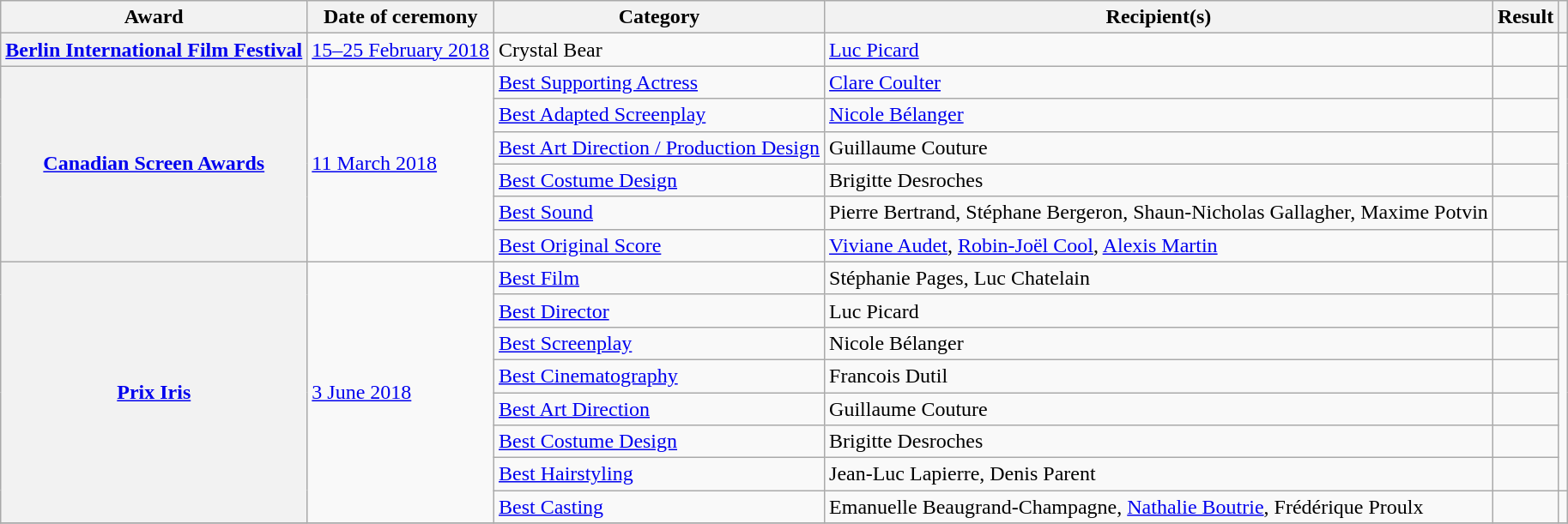<table class="wikitable plainrowheaders sortable">
<tr>
<th scope="col">Award</th>
<th scope="col">Date of ceremony</th>
<th scope="col">Category</th>
<th scope="col">Recipient(s)</th>
<th scope="col">Result</th>
<th scope="col" class="unsortable"></th>
</tr>
<tr>
<th scope="row"><a href='#'>Berlin International Film Festival</a></th>
<td rowspan=1><a href='#'>15–25 February 2018</a></td>
<td>Crystal Bear</td>
<td><a href='#'>Luc Picard</a></td>
<td></td>
<td></td>
</tr>
<tr>
<th scope="row" rowspan=6><a href='#'>Canadian Screen Awards</a></th>
<td rowspan="6"><a href='#'>11 March 2018</a></td>
<td><a href='#'>Best Supporting Actress</a></td>
<td><a href='#'>Clare Coulter</a></td>
<td></td>
<td rowspan="6"></td>
</tr>
<tr>
<td><a href='#'>Best Adapted Screenplay</a></td>
<td><a href='#'>Nicole Bélanger</a></td>
<td></td>
</tr>
<tr>
<td><a href='#'>Best Art Direction / Production Design</a></td>
<td>Guillaume Couture</td>
<td></td>
</tr>
<tr>
<td><a href='#'>Best Costume Design</a></td>
<td>Brigitte Desroches</td>
<td></td>
</tr>
<tr>
<td><a href='#'>Best Sound</a></td>
<td>Pierre Bertrand, Stéphane Bergeron, Shaun-Nicholas Gallagher, Maxime Potvin</td>
<td></td>
</tr>
<tr>
<td><a href='#'>Best Original Score</a></td>
<td><a href='#'>Viviane Audet</a>, <a href='#'>Robin-Joël Cool</a>, <a href='#'>Alexis Martin</a></td>
<td></td>
</tr>
<tr>
<th scope="row" rowspan=8><a href='#'>Prix Iris</a></th>
<td rowspan="8"><a href='#'>3 June 2018</a></td>
<td><a href='#'>Best Film</a></td>
<td>Stéphanie Pages, Luc Chatelain</td>
<td></td>
<td rowspan="7"></td>
</tr>
<tr>
<td><a href='#'>Best Director</a></td>
<td>Luc Picard</td>
<td></td>
</tr>
<tr>
<td><a href='#'>Best Screenplay</a></td>
<td>Nicole Bélanger</td>
<td></td>
</tr>
<tr>
<td><a href='#'>Best Cinematography</a></td>
<td>Francois Dutil</td>
<td></td>
</tr>
<tr>
<td><a href='#'>Best Art Direction</a></td>
<td>Guillaume Couture</td>
<td></td>
</tr>
<tr>
<td><a href='#'>Best Costume Design</a></td>
<td>Brigitte Desroches</td>
<td></td>
</tr>
<tr>
<td><a href='#'>Best Hairstyling</a></td>
<td>Jean-Luc Lapierre, Denis Parent</td>
<td></td>
</tr>
<tr>
<td><a href='#'>Best Casting</a></td>
<td>Emanuelle Beaugrand-Champagne, <a href='#'>Nathalie Boutrie</a>, Frédérique Proulx</td>
<td></td>
<td></td>
</tr>
<tr>
</tr>
</table>
